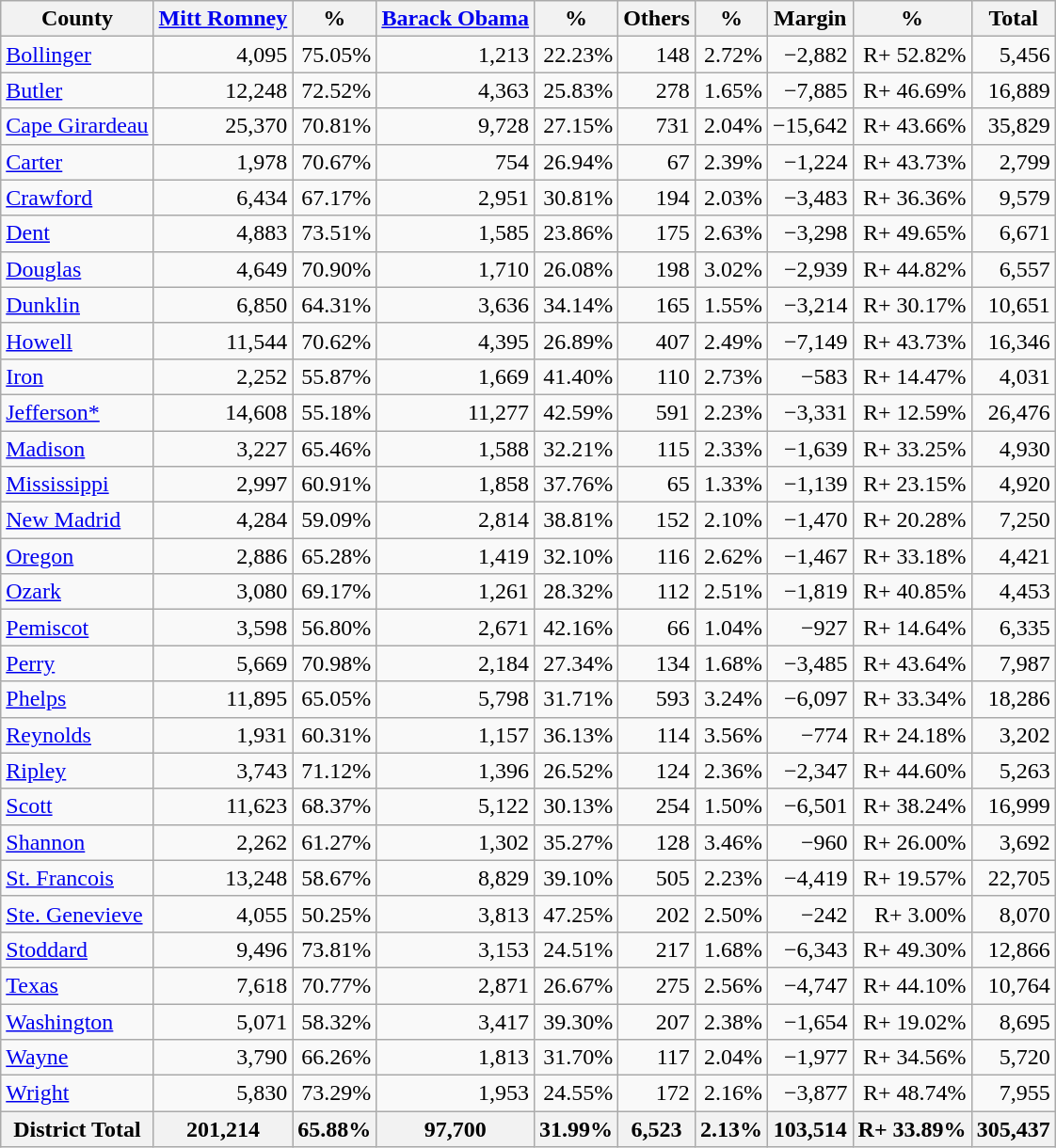<table class="wikitable sortable" style="text-align:right">
<tr>
<th>County</th>
<th><a href='#'>Mitt Romney</a></th>
<th>%</th>
<th><a href='#'>Barack Obama</a></th>
<th>%</th>
<th>Others</th>
<th>%</th>
<th>Margin</th>
<th>%</th>
<th>Total</th>
</tr>
<tr>
<td align=left><a href='#'>Bollinger</a></td>
<td>4,095</td>
<td>75.05%</td>
<td>1,213</td>
<td>22.23%</td>
<td>148</td>
<td>2.72%</td>
<td>−2,882</td>
<td>R+ 52.82%</td>
<td>5,456</td>
</tr>
<tr>
<td align=left><a href='#'>Butler</a></td>
<td>12,248</td>
<td>72.52%</td>
<td>4,363</td>
<td>25.83%</td>
<td>278</td>
<td>1.65%</td>
<td>−7,885</td>
<td>R+ 46.69%</td>
<td>16,889</td>
</tr>
<tr>
<td align=left><a href='#'>Cape Girardeau</a></td>
<td>25,370</td>
<td>70.81%</td>
<td>9,728</td>
<td>27.15%</td>
<td>731</td>
<td>2.04%</td>
<td>−15,642</td>
<td>R+ 43.66%</td>
<td>35,829</td>
</tr>
<tr>
<td align=left><a href='#'>Carter</a></td>
<td>1,978</td>
<td>70.67%</td>
<td>754</td>
<td>26.94%</td>
<td>67</td>
<td>2.39%</td>
<td>−1,224</td>
<td>R+ 43.73%</td>
<td>2,799</td>
</tr>
<tr>
<td align=left><a href='#'>Crawford</a></td>
<td>6,434</td>
<td>67.17%</td>
<td>2,951</td>
<td>30.81%</td>
<td>194</td>
<td>2.03%</td>
<td>−3,483</td>
<td>R+ 36.36%</td>
<td>9,579</td>
</tr>
<tr>
<td align=left><a href='#'>Dent</a></td>
<td>4,883</td>
<td>73.51%</td>
<td>1,585</td>
<td>23.86%</td>
<td>175</td>
<td>2.63%</td>
<td>−3,298</td>
<td>R+ 49.65%</td>
<td>6,671</td>
</tr>
<tr>
<td align=left><a href='#'>Douglas</a></td>
<td>4,649</td>
<td>70.90%</td>
<td>1,710</td>
<td>26.08%</td>
<td>198</td>
<td>3.02%</td>
<td>−2,939</td>
<td>R+ 44.82%</td>
<td>6,557</td>
</tr>
<tr>
<td align=left><a href='#'>Dunklin</a></td>
<td>6,850</td>
<td>64.31%</td>
<td>3,636</td>
<td>34.14%</td>
<td>165</td>
<td>1.55%</td>
<td>−3,214</td>
<td>R+ 30.17%</td>
<td>10,651</td>
</tr>
<tr>
<td align=left><a href='#'>Howell</a></td>
<td>11,544</td>
<td>70.62%</td>
<td>4,395</td>
<td>26.89%</td>
<td>407</td>
<td>2.49%</td>
<td>−7,149</td>
<td>R+ 43.73%</td>
<td>16,346</td>
</tr>
<tr>
<td align=left><a href='#'>Iron</a></td>
<td>2,252</td>
<td>55.87%</td>
<td>1,669</td>
<td>41.40%</td>
<td>110</td>
<td>2.73%</td>
<td>−583</td>
<td>R+ 14.47%</td>
<td>4,031</td>
</tr>
<tr>
<td align=left><a href='#'>Jefferson*</a></td>
<td>14,608</td>
<td>55.18%</td>
<td>11,277</td>
<td>42.59%</td>
<td>591</td>
<td>2.23%</td>
<td>−3,331</td>
<td>R+ 12.59%</td>
<td>26,476</td>
</tr>
<tr>
<td align=left><a href='#'>Madison</a></td>
<td>3,227</td>
<td>65.46%</td>
<td>1,588</td>
<td>32.21%</td>
<td>115</td>
<td>2.33%</td>
<td>−1,639</td>
<td>R+ 33.25%</td>
<td>4,930</td>
</tr>
<tr>
<td align=left><a href='#'>Mississippi</a></td>
<td>2,997</td>
<td>60.91%</td>
<td>1,858</td>
<td>37.76%</td>
<td>65</td>
<td>1.33%</td>
<td>−1,139</td>
<td>R+ 23.15%</td>
<td>4,920</td>
</tr>
<tr>
<td align=left><a href='#'>New Madrid</a></td>
<td>4,284</td>
<td>59.09%</td>
<td>2,814</td>
<td>38.81%</td>
<td>152</td>
<td>2.10%</td>
<td>−1,470</td>
<td>R+ 20.28%</td>
<td>7,250</td>
</tr>
<tr>
<td align=left><a href='#'>Oregon</a></td>
<td>2,886</td>
<td>65.28%</td>
<td>1,419</td>
<td>32.10%</td>
<td>116</td>
<td>2.62%</td>
<td>−1,467</td>
<td>R+ 33.18%</td>
<td>4,421</td>
</tr>
<tr>
<td align=left><a href='#'>Ozark</a></td>
<td>3,080</td>
<td>69.17%</td>
<td>1,261</td>
<td>28.32%</td>
<td>112</td>
<td>2.51%</td>
<td>−1,819</td>
<td>R+ 40.85%</td>
<td>4,453</td>
</tr>
<tr>
<td align=left><a href='#'>Pemiscot</a></td>
<td>3,598</td>
<td>56.80%</td>
<td>2,671</td>
<td>42.16%</td>
<td>66</td>
<td>1.04%</td>
<td>−927</td>
<td>R+ 14.64%</td>
<td>6,335</td>
</tr>
<tr>
<td align=left><a href='#'>Perry</a></td>
<td>5,669</td>
<td>70.98%</td>
<td>2,184</td>
<td>27.34%</td>
<td>134</td>
<td>1.68%</td>
<td>−3,485</td>
<td>R+ 43.64%</td>
<td>7,987</td>
</tr>
<tr>
<td align=left><a href='#'>Phelps</a></td>
<td>11,895</td>
<td>65.05%</td>
<td>5,798</td>
<td>31.71%</td>
<td>593</td>
<td>3.24%</td>
<td>−6,097</td>
<td>R+ 33.34%</td>
<td>18,286</td>
</tr>
<tr>
<td align=left><a href='#'>Reynolds</a></td>
<td>1,931</td>
<td>60.31%</td>
<td>1,157</td>
<td>36.13%</td>
<td>114</td>
<td>3.56%</td>
<td>−774</td>
<td>R+ 24.18%</td>
<td>3,202</td>
</tr>
<tr>
<td align=left><a href='#'>Ripley</a></td>
<td>3,743</td>
<td>71.12%</td>
<td>1,396</td>
<td>26.52%</td>
<td>124</td>
<td>2.36%</td>
<td>−2,347</td>
<td>R+ 44.60%</td>
<td>5,263</td>
</tr>
<tr>
<td align=left><a href='#'>Scott</a></td>
<td>11,623</td>
<td>68.37%</td>
<td>5,122</td>
<td>30.13%</td>
<td>254</td>
<td>1.50%</td>
<td>−6,501</td>
<td>R+ 38.24%</td>
<td>16,999</td>
</tr>
<tr>
<td align=left><a href='#'>Shannon</a></td>
<td>2,262</td>
<td>61.27%</td>
<td>1,302</td>
<td>35.27%</td>
<td>128</td>
<td>3.46%</td>
<td>−960</td>
<td>R+ 26.00%</td>
<td>3,692</td>
</tr>
<tr>
<td align=left><a href='#'>St. Francois</a></td>
<td>13,248</td>
<td>58.67%</td>
<td>8,829</td>
<td>39.10%</td>
<td>505</td>
<td>2.23%</td>
<td>−4,419</td>
<td>R+ 19.57%</td>
<td>22,705</td>
</tr>
<tr>
<td align=left><a href='#'>Ste. Genevieve</a></td>
<td>4,055</td>
<td>50.25%</td>
<td>3,813</td>
<td>47.25%</td>
<td>202</td>
<td>2.50%</td>
<td>−242</td>
<td>R+ 3.00%</td>
<td>8,070</td>
</tr>
<tr>
<td align=left><a href='#'>Stoddard</a></td>
<td>9,496</td>
<td>73.81%</td>
<td>3,153</td>
<td>24.51%</td>
<td>217</td>
<td>1.68%</td>
<td>−6,343</td>
<td>R+ 49.30%</td>
<td>12,866</td>
</tr>
<tr>
<td align=left><a href='#'>Texas</a></td>
<td>7,618</td>
<td>70.77%</td>
<td>2,871</td>
<td>26.67%</td>
<td>275</td>
<td>2.56%</td>
<td>−4,747</td>
<td>R+ 44.10%</td>
<td>10,764</td>
</tr>
<tr>
<td align=left><a href='#'>Washington</a></td>
<td>5,071</td>
<td>58.32%</td>
<td>3,417</td>
<td>39.30%</td>
<td>207</td>
<td>2.38%</td>
<td>−1,654</td>
<td>R+ 19.02%</td>
<td>8,695</td>
</tr>
<tr>
<td align=left><a href='#'>Wayne</a></td>
<td>3,790</td>
<td>66.26%</td>
<td>1,813</td>
<td>31.70%</td>
<td>117</td>
<td>2.04%</td>
<td>−1,977</td>
<td>R+ 34.56%</td>
<td>5,720</td>
</tr>
<tr>
<td align=left><a href='#'>Wright</a></td>
<td>5,830</td>
<td>73.29%</td>
<td>1,953</td>
<td>24.55%</td>
<td>172</td>
<td>2.16%</td>
<td>−3,877</td>
<td>R+ 48.74%</td>
<td>7,955</td>
</tr>
<tr>
<th>District Total</th>
<th>201,214</th>
<th>65.88%</th>
<th>97,700</th>
<th>31.99%</th>
<th>6,523</th>
<th>2.13%</th>
<th>103,514</th>
<th>R+ 33.89%</th>
<th>305,437</th>
</tr>
</table>
